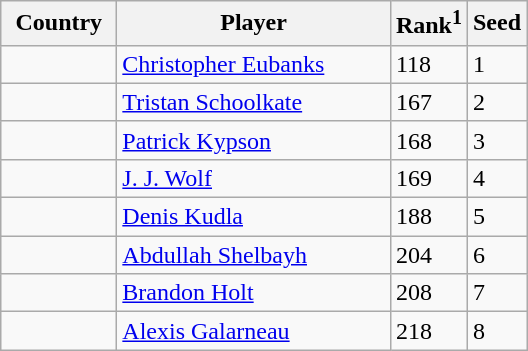<table class="sortable wikitable">
<tr>
<th width="70">Country</th>
<th width="175">Player</th>
<th>Rank<sup>1</sup></th>
<th>Seed</th>
</tr>
<tr>
<td></td>
<td><a href='#'>Christopher Eubanks</a></td>
<td>118</td>
<td>1</td>
</tr>
<tr>
<td></td>
<td><a href='#'>Tristan Schoolkate</a></td>
<td>167</td>
<td>2</td>
</tr>
<tr>
<td></td>
<td><a href='#'>Patrick Kypson</a></td>
<td>168</td>
<td>3</td>
</tr>
<tr>
<td></td>
<td><a href='#'>J. J. Wolf</a></td>
<td>169</td>
<td>4</td>
</tr>
<tr>
<td></td>
<td><a href='#'>Denis Kudla</a></td>
<td>188</td>
<td>5</td>
</tr>
<tr>
<td></td>
<td><a href='#'>Abdullah Shelbayh</a></td>
<td>204</td>
<td>6</td>
</tr>
<tr>
<td></td>
<td><a href='#'>Brandon Holt</a></td>
<td>208</td>
<td>7</td>
</tr>
<tr>
<td></td>
<td><a href='#'>Alexis Galarneau</a></td>
<td>218</td>
<td>8</td>
</tr>
</table>
